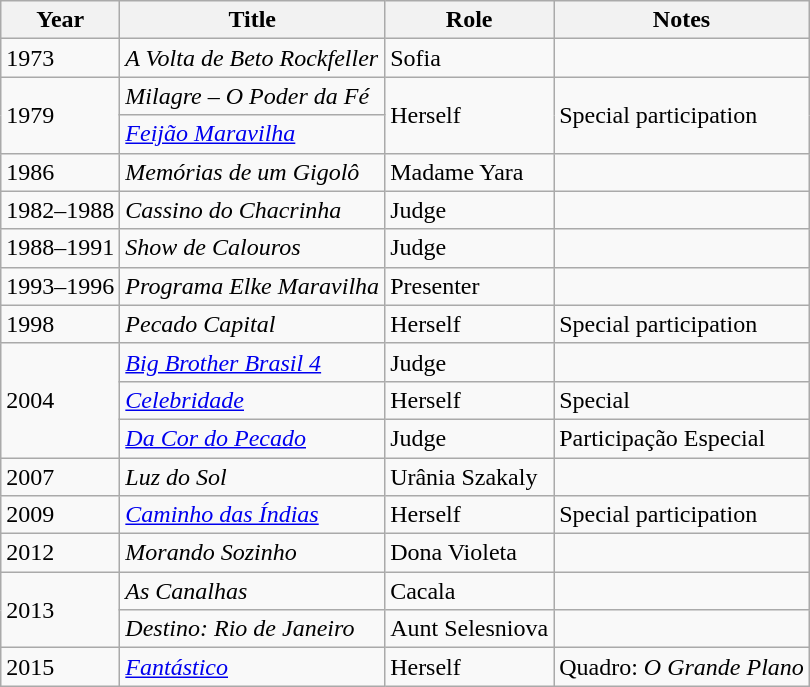<table class="wikitable">
<tr>
<th>Year</th>
<th>Title</th>
<th>Role</th>
<th>Notes</th>
</tr>
<tr>
<td>1973</td>
<td><em>A Volta de Beto Rockfeller</em></td>
<td>Sofia</td>
<td></td>
</tr>
<tr>
<td rowspan="2">1979</td>
<td><em>Milagre – O Poder da Fé</em></td>
<td rowspan="2">Herself</td>
<td rowspan="2">Special participation</td>
</tr>
<tr>
<td><em><a href='#'>Feijão Maravilha</a></em></td>
</tr>
<tr>
<td>1986</td>
<td><em>Memórias de um Gigolô</em></td>
<td>Madame Yara</td>
<td></td>
</tr>
<tr>
<td>1982–1988</td>
<td><em>Cassino do Chacrinha</em></td>
<td>Judge</td>
<td></td>
</tr>
<tr>
<td>1988–1991</td>
<td><em>Show de Calouros</em></td>
<td>Judge</td>
<td></td>
</tr>
<tr>
<td>1993–1996</td>
<td><em>Programa Elke Maravilha</em></td>
<td>Presenter</td>
<td></td>
</tr>
<tr>
<td>1998</td>
<td><em>Pecado Capital</em></td>
<td>Herself</td>
<td>Special participation</td>
</tr>
<tr>
<td rowspan="3">2004</td>
<td><em><a href='#'>Big Brother Brasil 4</a></em></td>
<td>Judge</td>
<td></td>
</tr>
<tr>
<td><em><a href='#'>Celebridade</a></em></td>
<td>Herself</td>
<td>Special</td>
</tr>
<tr>
<td><em><a href='#'>Da Cor do Pecado</a></em></td>
<td>Judge</td>
<td>Participação Especial</td>
</tr>
<tr>
<td>2007</td>
<td><em>Luz do Sol</em></td>
<td>Urânia Szakaly</td>
<td></td>
</tr>
<tr>
<td>2009</td>
<td><em><a href='#'>Caminho das Índias</a></em></td>
<td>Herself</td>
<td>Special participation</td>
</tr>
<tr>
<td>2012</td>
<td><em>Morando Sozinho</em></td>
<td>Dona Violeta</td>
<td></td>
</tr>
<tr>
<td rowspan="2">2013</td>
<td><em>As Canalhas</em></td>
<td>Cacala</td>
<td></td>
</tr>
<tr>
<td><em>Destino: Rio de Janeiro</em></td>
<td>Aunt Selesniova</td>
<td></td>
</tr>
<tr>
<td>2015</td>
<td><em><a href='#'>Fantástico</a></em></td>
<td>Herself</td>
<td>Quadro: <em>O Grande Plano</em></td>
</tr>
</table>
